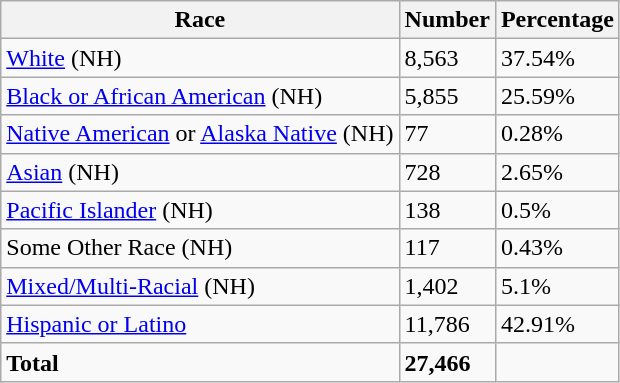<table class="wikitable">
<tr>
<th>Race</th>
<th>Number</th>
<th>Percentage</th>
</tr>
<tr>
<td><a href='#'>White</a> (NH)</td>
<td>8,563</td>
<td>37.54%</td>
</tr>
<tr>
<td><a href='#'>Black or African American</a> (NH)</td>
<td>5,855</td>
<td>25.59%</td>
</tr>
<tr>
<td><a href='#'>Native American</a> or <a href='#'>Alaska Native</a> (NH)</td>
<td>77</td>
<td>0.28%</td>
</tr>
<tr>
<td><a href='#'>Asian</a> (NH)</td>
<td>728</td>
<td>2.65%</td>
</tr>
<tr>
<td><a href='#'>Pacific Islander</a> (NH)</td>
<td>138</td>
<td>0.5%</td>
</tr>
<tr>
<td>Some Other Race (NH)</td>
<td>117</td>
<td>0.43%</td>
</tr>
<tr>
<td><a href='#'>Mixed/Multi-Racial</a> (NH)</td>
<td>1,402</td>
<td>5.1%</td>
</tr>
<tr>
<td><a href='#'>Hispanic or Latino</a></td>
<td>11,786</td>
<td>42.91%</td>
</tr>
<tr>
<td><strong>Total</strong></td>
<td><strong>27,466</strong></td>
<td></td>
</tr>
</table>
